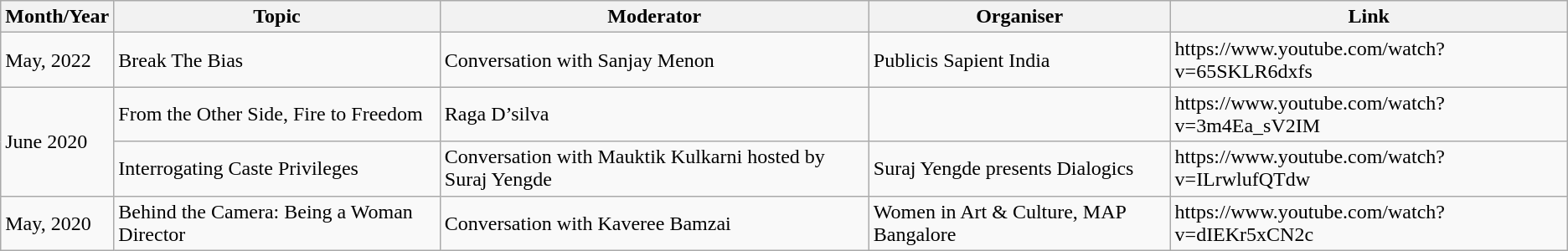<table class="wikitable">
<tr>
<th>Month/Year</th>
<th>Topic</th>
<th>Moderator</th>
<th>Organiser</th>
<th>Link</th>
</tr>
<tr>
<td>May, 2022</td>
<td>Break The Bias</td>
<td>Conversation with Sanjay Menon</td>
<td>Publicis Sapient India</td>
<td>https://www.youtube.com/watch?v=65SKLR6dxfs</td>
</tr>
<tr>
<td rowspan="2">June 2020</td>
<td>From the Other Side, Fire to Freedom</td>
<td>Raga D’silva</td>
<td></td>
<td>https://www.youtube.com/watch?v=3m4Ea_sV2IM</td>
</tr>
<tr>
<td>Interrogating Caste Privileges</td>
<td>Conversation with Mauktik Kulkarni hosted by Suraj Yengde</td>
<td>Suraj Yengde presents Dialogics</td>
<td>https://www.youtube.com/watch?v=ILrwlufQTdw</td>
</tr>
<tr>
<td>May, 2020</td>
<td>Behind the Camera: Being a Woman Director</td>
<td>Conversation with Kaveree Bamzai</td>
<td>Women in Art & Culture, MAP Bangalore</td>
<td>https://www.youtube.com/watch?v=dIEKr5xCN2c</td>
</tr>
</table>
